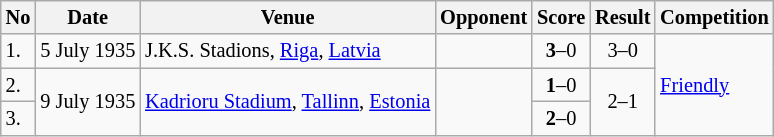<table class="wikitable" style="font-size:85%;">
<tr>
<th>No</th>
<th>Date</th>
<th>Venue</th>
<th>Opponent</th>
<th>Score</th>
<th>Result</th>
<th>Competition</th>
</tr>
<tr>
<td>1.</td>
<td>5 July 1935</td>
<td>J.K.S. Stadions, <a href='#'>Riga</a>, <a href='#'>Latvia</a></td>
<td></td>
<td align=center><strong>3</strong>–0</td>
<td align=center>3–0</td>
<td rowspan="3"><a href='#'>Friendly</a></td>
</tr>
<tr>
<td>2.</td>
<td rowspan="2">9 July 1935</td>
<td rowspan="2"><a href='#'>Kadrioru Stadium</a>, <a href='#'>Tallinn</a>, <a href='#'>Estonia</a></td>
<td rowspan="2"></td>
<td align=center><strong>1</strong>–0</td>
<td align=center rowspan="2">2–1</td>
</tr>
<tr>
<td>3.</td>
<td align=center><strong>2</strong>–0</td>
</tr>
</table>
